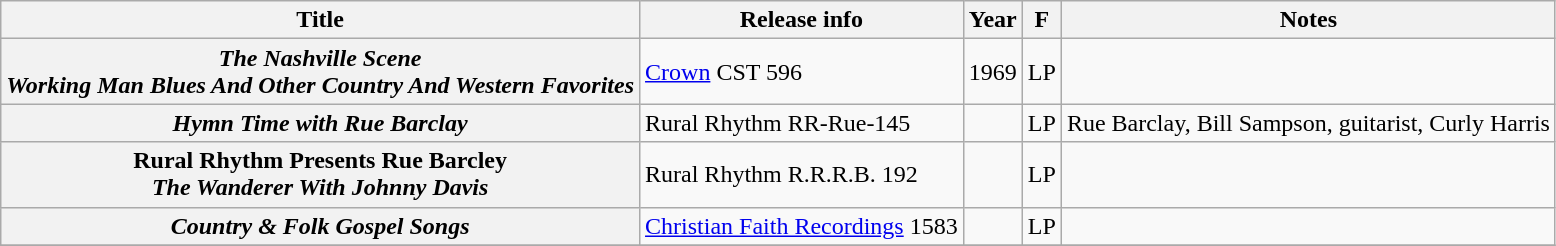<table class="wikitable plainrowheaders sortable">
<tr>
<th scope="col">Title</th>
<th scope="col">Release info</th>
<th scope="col">Year</th>
<th scope="col">F</th>
<th scope="col" class="unsortable">Notes</th>
</tr>
<tr>
<th scope="row"><em>The Nashville Scene<br>Working Man Blues And Other Country And Western Favorites</em></th>
<td><a href='#'>Crown</a> CST 596</td>
<td>1969</td>
<td>LP</td>
<td></td>
</tr>
<tr>
<th scope="row"><em>Hymn Time with Rue Barclay</em></th>
<td>Rural Rhythm RR-Rue-145</td>
<td></td>
<td>LP</td>
<td>Rue Barclay, Bill Sampson, guitarist, Curly Harris</td>
</tr>
<tr>
<th scope="row">Rural Rhythm Presents Rue Barcley<br><em>The Wanderer With Johnny Davis</em></th>
<td>Rural Rhythm R.R.R.B. 192</td>
<td></td>
<td>LP</td>
<td></td>
</tr>
<tr>
<th scope="row"><em>Country & Folk Gospel Songs</em></th>
<td><a href='#'>Christian Faith Recordings</a> 1583</td>
<td></td>
<td>LP</td>
<td></td>
</tr>
<tr>
</tr>
</table>
